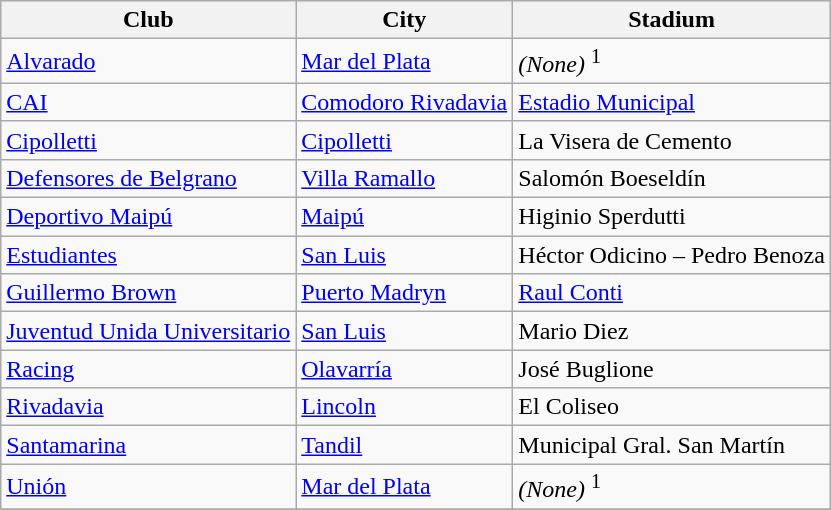<table class="wikitable sortable">
<tr>
<th>Club</th>
<th>City</th>
<th>Stadium</th>
</tr>
<tr>
<td> <a href='#'>Alvarado</a></td>
<td><a href='#'>Mar del Plata</a></td>
<td><em>(None)</em> <sup>1</sup></td>
</tr>
<tr>
<td> <a href='#'>CAI</a></td>
<td><a href='#'>Comodoro Rivadavia</a></td>
<td><a href='#'>Estadio Municipal</a></td>
</tr>
<tr>
<td> <a href='#'>Cipolletti</a></td>
<td><a href='#'>Cipolletti</a></td>
<td>La Visera de Cemento</td>
</tr>
<tr>
<td> <a href='#'>Defensores de Belgrano</a></td>
<td><a href='#'>Villa Ramallo</a></td>
<td>Salomón Boeseldín</td>
</tr>
<tr>
<td> <a href='#'>Deportivo Maipú</a></td>
<td><a href='#'>Maipú</a></td>
<td>Higinio Sperdutti</td>
</tr>
<tr>
<td> <a href='#'>Estudiantes</a></td>
<td><a href='#'>San Luis</a></td>
<td>Héctor Odicino – Pedro Benoza</td>
</tr>
<tr>
<td> <a href='#'>Guillermo Brown</a></td>
<td><a href='#'>Puerto Madryn</a></td>
<td><a href='#'>Raul Conti</a></td>
</tr>
<tr>
<td> <a href='#'>Juventud Unida Universitario</a></td>
<td><a href='#'>San Luis</a></td>
<td>Mario Diez</td>
</tr>
<tr>
<td> <a href='#'>Racing</a></td>
<td><a href='#'>Olavarría</a></td>
<td>José Buglione</td>
</tr>
<tr>
<td> <a href='#'>Rivadavia</a></td>
<td><a href='#'>Lincoln</a></td>
<td>El Coliseo</td>
</tr>
<tr>
<td> <a href='#'>Santamarina</a></td>
<td><a href='#'>Tandil</a></td>
<td>Municipal Gral. San Martín</td>
</tr>
<tr>
<td> <a href='#'>Unión</a></td>
<td><a href='#'>Mar del Plata</a></td>
<td><em>(None)</em> <sup>1</sup></td>
</tr>
<tr>
</tr>
</table>
